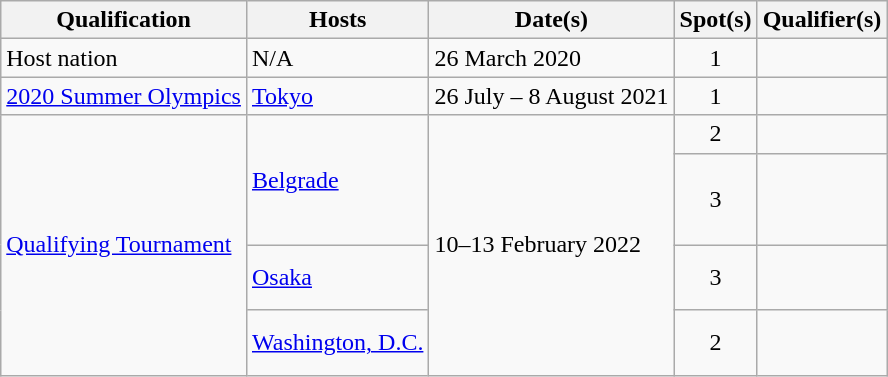<table class="wikitable">
<tr>
<th>Qualification</th>
<th>Hosts</th>
<th>Date(s)</th>
<th>Spot(s)</th>
<th>Qualifier(s)</th>
</tr>
<tr>
<td>Host nation</td>
<td>N/A</td>
<td>26 March 2020</td>
<td align=center>1</td>
<td></td>
</tr>
<tr>
<td><a href='#'>2020 Summer Olympics</a></td>
<td> <a href='#'>Tokyo</a></td>
<td>26 July – 8 August 2021</td>
<td align=center>1</td>
<td></td>
</tr>
<tr>
<td rowspan=4><a href='#'>Qualifying Tournament</a></td>
<td rowspan=2> <a href='#'>Belgrade</a></td>
<td rowspan=4>10–13 February 2022</td>
<td align=center>2</td>
<td><br></td>
</tr>
<tr>
<td align=center>3</td>
<td><br><s></s><br><br></td>
</tr>
<tr>
<td> <a href='#'>Osaka</a></td>
<td align=center>3</td>
<td><br><br></td>
</tr>
<tr>
<td> <a href='#'>Washington, D.C.</a></td>
<td align=center>2</td>
<td><br><s></s><br></td>
</tr>
</table>
